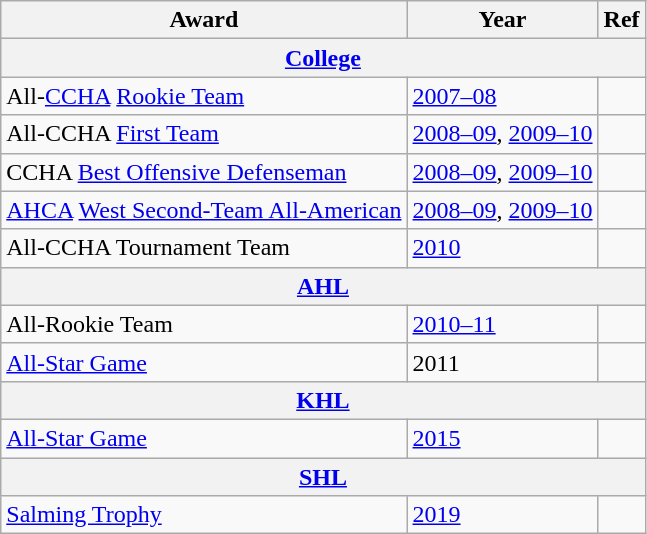<table class="wikitable">
<tr>
<th>Award</th>
<th>Year</th>
<th>Ref</th>
</tr>
<tr>
<th colspan="3"><a href='#'>College</a></th>
</tr>
<tr>
<td>All-<a href='#'>CCHA</a> <a href='#'>Rookie Team</a></td>
<td><a href='#'>2007–08</a></td>
<td></td>
</tr>
<tr>
<td>All-CCHA <a href='#'>First Team</a></td>
<td><a href='#'>2008–09</a>, <a href='#'>2009–10</a></td>
<td></td>
</tr>
<tr>
<td>CCHA <a href='#'>Best Offensive Defenseman</a></td>
<td><a href='#'>2008–09</a>, <a href='#'>2009–10</a></td>
<td></td>
</tr>
<tr>
<td><a href='#'>AHCA</a> <a href='#'>West Second-Team All-American</a></td>
<td><a href='#'>2008–09</a>, <a href='#'>2009–10</a></td>
<td></td>
</tr>
<tr>
<td>All-CCHA Tournament Team</td>
<td><a href='#'>2010</a></td>
<td></td>
</tr>
<tr>
<th colspan="3"><a href='#'>AHL</a></th>
</tr>
<tr>
<td>All-Rookie Team</td>
<td><a href='#'>2010–11</a></td>
<td></td>
</tr>
<tr>
<td><a href='#'>All-Star Game</a></td>
<td>2011</td>
<td></td>
</tr>
<tr>
<th colspan="3"><a href='#'>KHL</a></th>
</tr>
<tr>
<td><a href='#'>All-Star Game</a></td>
<td><a href='#'>2015</a></td>
<td></td>
</tr>
<tr>
<th colspan="3"><a href='#'>SHL</a></th>
</tr>
<tr>
<td><a href='#'>Salming Trophy</a></td>
<td><a href='#'>2019</a></td>
<td></td>
</tr>
</table>
